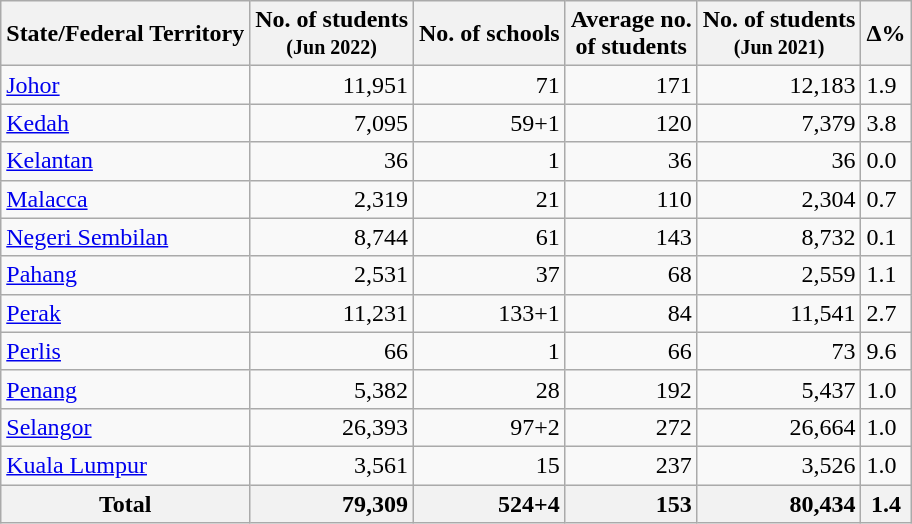<table class="wikitable sortable">
<tr>
<th>State/Federal Territory</th>
<th>No. of students<br><small>(Jun 2022)</small></th>
<th>No. of schools</th>
<th>Average no.<br>of students</th>
<th>No. of students<br><small>(Jun 2021)</small></th>
<th>Δ%</th>
</tr>
<tr>
<td> <a href='#'>Johor</a></td>
<td style="text-align:right;">11,951</td>
<td style="text-align:right;">71</td>
<td style="text-align:right;">171</td>
<td style="text-align:right;">12,183</td>
<td> 1.9</td>
</tr>
<tr>
<td> <a href='#'>Kedah</a></td>
<td style="text-align:right;">7,095</td>
<td style="text-align:right;">59+1</td>
<td style="text-align:right;">120</td>
<td style="text-align:right;">7,379</td>
<td> 3.8</td>
</tr>
<tr>
<td> <a href='#'>Kelantan</a></td>
<td style="text-align:right;">36</td>
<td style="text-align:right;">1</td>
<td style="text-align:right;">36</td>
<td style="text-align:right;">36</td>
<td> 0.0</td>
</tr>
<tr>
<td> <a href='#'>Malacca</a></td>
<td style="text-align:right;">2,319</td>
<td style="text-align:right;">21</td>
<td style="text-align:right;">110</td>
<td style="text-align:right;">2,304</td>
<td> 0.7</td>
</tr>
<tr>
<td> <a href='#'>Negeri Sembilan</a></td>
<td style="text-align:right;">8,744</td>
<td style="text-align:right;">61</td>
<td style="text-align:right;">143</td>
<td style="text-align:right;">8,732</td>
<td> 0.1</td>
</tr>
<tr>
<td> <a href='#'>Pahang</a></td>
<td style="text-align:right;">2,531</td>
<td style="text-align:right;">37</td>
<td style="text-align:right;">68</td>
<td style="text-align:right;">2,559</td>
<td> 1.1</td>
</tr>
<tr>
<td> <a href='#'>Perak</a></td>
<td style="text-align:right;">11,231</td>
<td style="text-align:right;">133+1</td>
<td style="text-align:right;">84</td>
<td style="text-align:right;">11,541</td>
<td> 2.7</td>
</tr>
<tr>
<td> <a href='#'>Perlis</a></td>
<td style="text-align:right;">66</td>
<td style="text-align:right;">1</td>
<td style="text-align:right;">66</td>
<td style="text-align:right;">73</td>
<td> 9.6</td>
</tr>
<tr>
<td> <a href='#'>Penang</a></td>
<td style="text-align:right;">5,382</td>
<td style="text-align:right;">28</td>
<td style="text-align:right;">192</td>
<td style="text-align:right;">5,437</td>
<td> 1.0</td>
</tr>
<tr>
<td> <a href='#'>Selangor</a></td>
<td style="text-align:right;">26,393</td>
<td style="text-align:right;">97+2</td>
<td style="text-align:right;">272</td>
<td style="text-align:right;">26,664</td>
<td> 1.0</td>
</tr>
<tr>
<td> <a href='#'>Kuala Lumpur</a></td>
<td style="text-align:right;">3,561</td>
<td style="text-align:right;">15</td>
<td style="text-align:right;">237</td>
<td style="text-align:right;">3,526</td>
<td> 1.0</td>
</tr>
<tr>
<th>Total</th>
<th style="text-align:right;">79,309</th>
<th style="text-align:right;">524+4</th>
<th style="text-align:right;">153</th>
<th style="text-align:right;">80,434</th>
<th> 1.4</th>
</tr>
</table>
